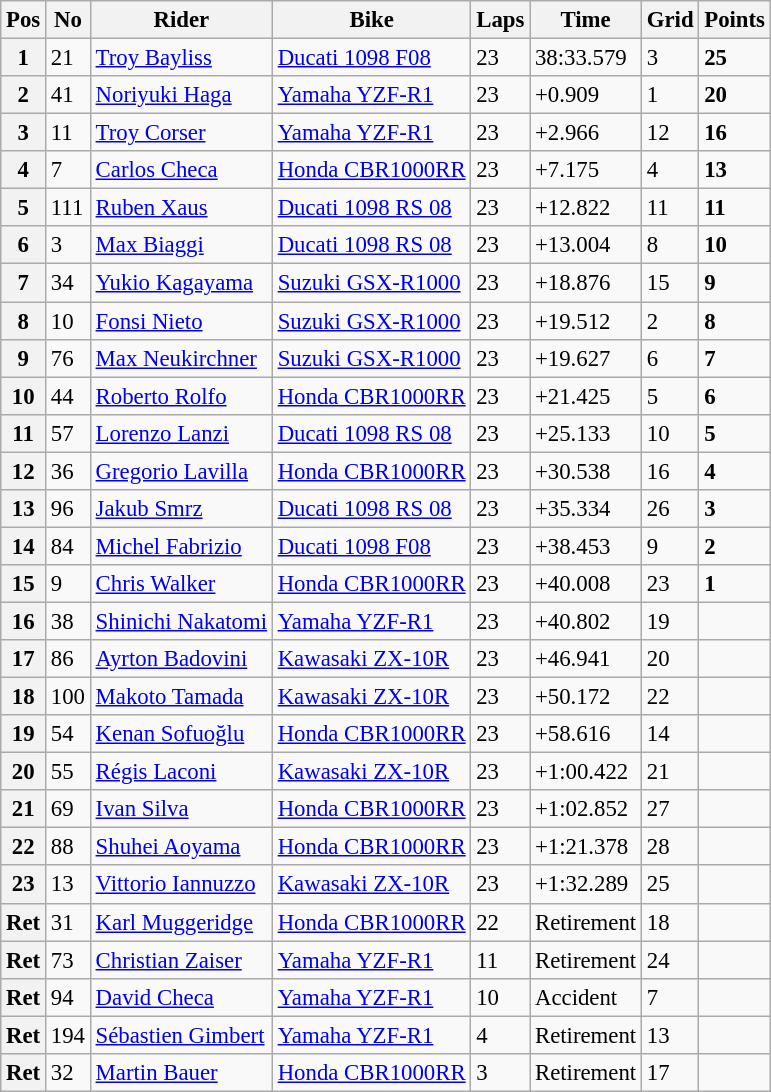<table class="wikitable" style="font-size: 95%;">
<tr>
<th>Pos</th>
<th>No</th>
<th>Rider</th>
<th>Bike</th>
<th>Laps</th>
<th>Time</th>
<th>Grid</th>
<th>Points</th>
</tr>
<tr>
<th>1</th>
<td>21</td>
<td> <a href='#'>Troy Bayliss</a></td>
<td><a href='#'>Ducati 1098 F08</a></td>
<td>23</td>
<td>38:33.579</td>
<td>3</td>
<td><strong>25</strong></td>
</tr>
<tr>
<th>2</th>
<td>41</td>
<td> <a href='#'>Noriyuki Haga</a></td>
<td><a href='#'>Yamaha YZF-R1</a></td>
<td>23</td>
<td>+0.909</td>
<td>1</td>
<td><strong>20</strong></td>
</tr>
<tr>
<th>3</th>
<td>11</td>
<td> <a href='#'>Troy Corser</a></td>
<td><a href='#'>Yamaha YZF-R1</a></td>
<td>23</td>
<td>+2.966</td>
<td>12</td>
<td><strong>16</strong></td>
</tr>
<tr>
<th>4</th>
<td>7</td>
<td> <a href='#'>Carlos Checa</a></td>
<td><a href='#'>Honda CBR1000RR</a></td>
<td>23</td>
<td>+7.175</td>
<td>4</td>
<td><strong>13</strong></td>
</tr>
<tr>
<th>5</th>
<td>111</td>
<td> <a href='#'>Ruben Xaus</a></td>
<td><a href='#'>Ducati 1098 RS 08</a></td>
<td>23</td>
<td>+12.822</td>
<td>11</td>
<td><strong>11</strong></td>
</tr>
<tr>
<th>6</th>
<td>3</td>
<td> <a href='#'>Max Biaggi</a></td>
<td><a href='#'>Ducati 1098 RS 08</a></td>
<td>23</td>
<td>+13.004</td>
<td>8</td>
<td><strong>10</strong></td>
</tr>
<tr>
<th>7</th>
<td>34</td>
<td> <a href='#'>Yukio Kagayama</a></td>
<td><a href='#'>Suzuki GSX-R1000</a></td>
<td>23</td>
<td>+18.876</td>
<td>15</td>
<td><strong>9</strong></td>
</tr>
<tr>
<th>8</th>
<td>10</td>
<td> <a href='#'>Fonsi Nieto</a></td>
<td><a href='#'>Suzuki GSX-R1000</a></td>
<td>23</td>
<td>+19.512</td>
<td>2</td>
<td><strong>8</strong></td>
</tr>
<tr>
<th>9</th>
<td>76</td>
<td> <a href='#'>Max Neukirchner</a></td>
<td><a href='#'>Suzuki GSX-R1000</a></td>
<td>23</td>
<td>+19.627</td>
<td>6</td>
<td><strong>7</strong></td>
</tr>
<tr>
<th>10</th>
<td>44</td>
<td> <a href='#'>Roberto Rolfo</a></td>
<td><a href='#'>Honda CBR1000RR</a></td>
<td>23</td>
<td>+21.425</td>
<td>5</td>
<td><strong>6</strong></td>
</tr>
<tr>
<th>11</th>
<td>57</td>
<td> <a href='#'>Lorenzo Lanzi</a></td>
<td><a href='#'>Ducati 1098 RS 08</a></td>
<td>23</td>
<td>+25.133</td>
<td>10</td>
<td><strong>5</strong></td>
</tr>
<tr>
<th>12</th>
<td>36</td>
<td> <a href='#'>Gregorio Lavilla</a></td>
<td><a href='#'>Honda CBR1000RR</a></td>
<td>23</td>
<td>+30.538</td>
<td>16</td>
<td><strong>4</strong></td>
</tr>
<tr>
<th>13</th>
<td>96</td>
<td> <a href='#'>Jakub Smrz</a></td>
<td><a href='#'>Ducati 1098 RS 08</a></td>
<td>23</td>
<td>+35.334</td>
<td>26</td>
<td><strong>3</strong></td>
</tr>
<tr>
<th>14</th>
<td>84</td>
<td> <a href='#'>Michel Fabrizio</a></td>
<td><a href='#'>Ducati 1098 F08</a></td>
<td>23</td>
<td>+38.453</td>
<td>9</td>
<td><strong>2</strong></td>
</tr>
<tr>
<th>15</th>
<td>9</td>
<td> <a href='#'>Chris Walker</a></td>
<td><a href='#'>Honda CBR1000RR</a></td>
<td>23</td>
<td>+40.008</td>
<td>23</td>
<td><strong>1</strong></td>
</tr>
<tr>
<th>16</th>
<td>38</td>
<td> <a href='#'>Shinichi Nakatomi</a></td>
<td><a href='#'>Yamaha YZF-R1</a></td>
<td>23</td>
<td>+40.802</td>
<td>19</td>
<td></td>
</tr>
<tr>
<th>17</th>
<td>86</td>
<td> <a href='#'>Ayrton Badovini</a></td>
<td><a href='#'>Kawasaki ZX-10R</a></td>
<td>23</td>
<td>+46.941</td>
<td>20</td>
<td></td>
</tr>
<tr>
<th>18</th>
<td>100</td>
<td> <a href='#'>Makoto Tamada</a></td>
<td><a href='#'>Kawasaki ZX-10R</a></td>
<td>23</td>
<td>+50.172</td>
<td>22</td>
<td></td>
</tr>
<tr>
<th>19</th>
<td>54</td>
<td> <a href='#'>Kenan Sofuoğlu</a></td>
<td><a href='#'>Honda CBR1000RR</a></td>
<td>23</td>
<td>+58.616</td>
<td>14</td>
<td></td>
</tr>
<tr>
<th>20</th>
<td>55</td>
<td> <a href='#'>Régis Laconi</a></td>
<td><a href='#'>Kawasaki ZX-10R</a></td>
<td>23</td>
<td>+1:00.422</td>
<td>21</td>
<td></td>
</tr>
<tr>
<th>21</th>
<td>69</td>
<td> <a href='#'>Ivan Silva</a></td>
<td><a href='#'>Honda CBR1000RR</a></td>
<td>23</td>
<td>+1:02.852</td>
<td>27</td>
<td></td>
</tr>
<tr>
<th>22</th>
<td>88</td>
<td> <a href='#'>Shuhei Aoyama</a></td>
<td><a href='#'>Honda CBR1000RR</a></td>
<td>23</td>
<td>+1:21.378</td>
<td>28</td>
<td></td>
</tr>
<tr>
<th>23</th>
<td>13</td>
<td> <a href='#'>Vittorio Iannuzzo</a></td>
<td><a href='#'>Kawasaki ZX-10R</a></td>
<td>23</td>
<td>+1:32.289</td>
<td>25</td>
<td></td>
</tr>
<tr>
<th>Ret</th>
<td>31</td>
<td> <a href='#'>Karl Muggeridge</a></td>
<td><a href='#'>Honda CBR1000RR</a></td>
<td>22</td>
<td>Retirement</td>
<td>18</td>
<td></td>
</tr>
<tr>
<th>Ret</th>
<td>73</td>
<td> <a href='#'>Christian Zaiser</a></td>
<td><a href='#'>Yamaha YZF-R1</a></td>
<td>11</td>
<td>Retirement</td>
<td>24</td>
<td></td>
</tr>
<tr>
<th>Ret</th>
<td>94</td>
<td> <a href='#'>David Checa</a></td>
<td><a href='#'>Yamaha YZF-R1</a></td>
<td>10</td>
<td>Accident</td>
<td>7</td>
<td></td>
</tr>
<tr>
<th>Ret</th>
<td>194</td>
<td> <a href='#'>Sébastien Gimbert</a></td>
<td><a href='#'>Yamaha YZF-R1</a></td>
<td>4</td>
<td>Retirement</td>
<td>13</td>
<td></td>
</tr>
<tr>
<th>Ret</th>
<td>32</td>
<td> <a href='#'>Martin Bauer</a></td>
<td><a href='#'>Honda CBR1000RR</a></td>
<td>3</td>
<td>Retirement</td>
<td>17</td>
<td></td>
</tr>
</table>
